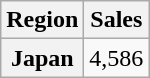<table class="wikitable plainrowheaders" style="text-align:center">
<tr>
<th scope="col">Region</th>
<th scope="col">Sales</th>
</tr>
<tr>
<th scope="row">Japan</th>
<td>4,586</td>
</tr>
</table>
